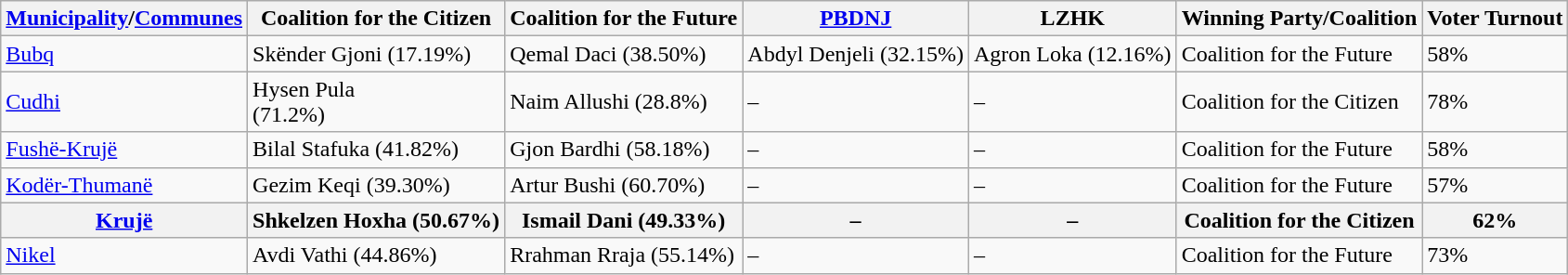<table class="wikitable">
<tr>
<th><a href='#'>Municipality</a>/<a href='#'>Communes</a></th>
<th>Coalition for the Citizen</th>
<th>Coalition for the Future</th>
<th><a href='#'>PBDNJ</a></th>
<th>LZHK</th>
<th>Winning Party/Coalition</th>
<th>Voter Turnout</th>
</tr>
<tr>
<td><a href='#'>Bubq</a></td>
<td>Skënder Gjoni (17.19%)</td>
<td>Qemal Daci (38.50%)</td>
<td>Abdyl Denjeli (32.15%)</td>
<td>Agron Loka (12.16%)</td>
<td>Coalition for the Future</td>
<td>58%</td>
</tr>
<tr>
<td><a href='#'>Cudhi</a></td>
<td>Hysen Pula<br>(71.2%)</td>
<td>Naim Allushi (28.8%)</td>
<td>–</td>
<td>–</td>
<td>Coalition for the Citizen</td>
<td>78%</td>
</tr>
<tr>
<td><a href='#'>Fushë-Krujë</a></td>
<td>Bilal Stafuka (41.82%)</td>
<td>Gjon Bardhi (58.18%)</td>
<td>–</td>
<td>–</td>
<td>Coalition for the Future</td>
<td>58%</td>
</tr>
<tr>
<td><a href='#'>Kodër-Thumanë</a></td>
<td>Gezim Keqi (39.30%)</td>
<td>Artur Bushi (60.70%)</td>
<td>–</td>
<td>–</td>
<td>Coalition for the Future</td>
<td>57%</td>
</tr>
<tr>
<th><a href='#'>Krujë</a></th>
<th>Shkelzen Hoxha (50.67%)</th>
<th>Ismail Dani (49.33%)</th>
<th>–</th>
<th>–</th>
<th>Coalition for the Citizen</th>
<th>62%</th>
</tr>
<tr>
<td><a href='#'>Nikel</a></td>
<td>Avdi Vathi (44.86%)</td>
<td>Rrahman Rraja (55.14%)</td>
<td>–</td>
<td>–</td>
<td>Coalition for the Future</td>
<td>73%</td>
</tr>
</table>
